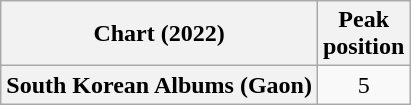<table class="wikitable plainrowheaders" style="text-align:center">
<tr>
<th scope="col">Chart (2022)</th>
<th scope="col">Peak<br>position</th>
</tr>
<tr>
<th scope="row">South Korean Albums (Gaon)</th>
<td>5</td>
</tr>
</table>
